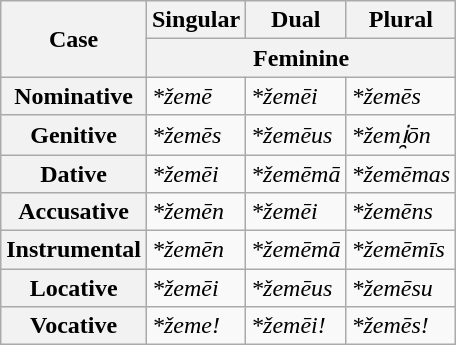<table class="wikitable">
<tr>
<th rowspan="2">Case</th>
<th>Singular</th>
<th>Dual</th>
<th>Plural</th>
</tr>
<tr>
<th colspan="3">Feminine</th>
</tr>
<tr>
<th>Nominative</th>
<td><em>*žemē</em></td>
<td><em>*žemēi</em></td>
<td><em>*žemēs</em></td>
</tr>
<tr>
<th>Genitive</th>
<td><em>*žemēs</em></td>
<td><em>*žemēus</em></td>
<td><em>*žemi̯ōn</em></td>
</tr>
<tr>
<th>Dative</th>
<td><em>*žemēi</em></td>
<td><em>*žemēmā</em></td>
<td><em>*žemēmas</em></td>
</tr>
<tr>
<th>Accusative</th>
<td><em>*žemēn</em></td>
<td><em>*žemēi</em></td>
<td><em>*žemēns</em></td>
</tr>
<tr>
<th>Instrumental</th>
<td><em>*žemēn</em></td>
<td><em>*žemēmā</em></td>
<td><em>*žemēmīs</em></td>
</tr>
<tr>
<th>Locative</th>
<td><em>*žemēi</em></td>
<td><em>*žemēus</em></td>
<td><em>*žemēsu</em></td>
</tr>
<tr>
<th>Vocative</th>
<td><em>*žeme!</em></td>
<td><em>*žemēi!</em></td>
<td><em>*žemēs!</em></td>
</tr>
</table>
